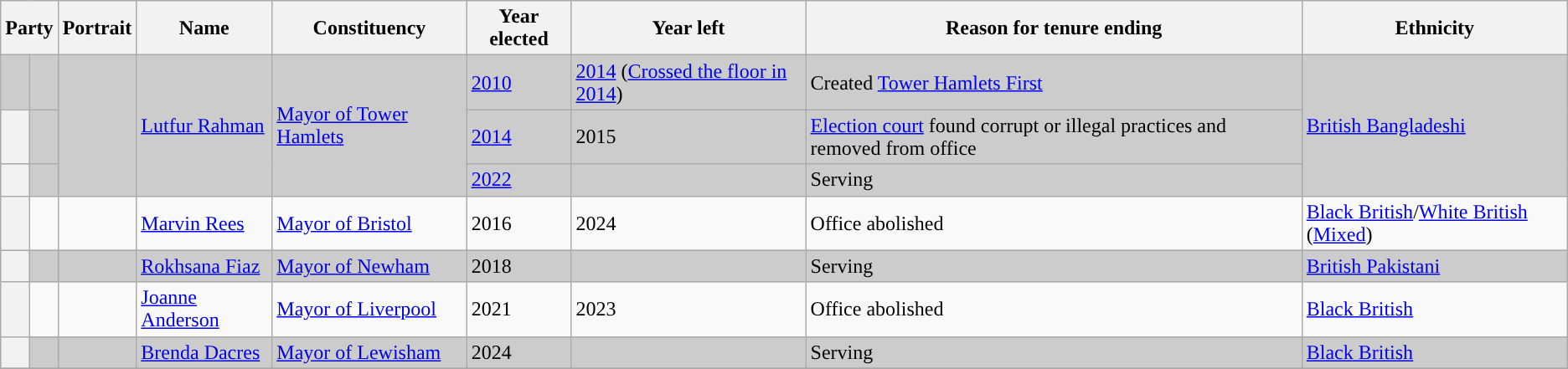<table class="wikitable sortable">
<tr>
<th colspan="2">Party</th>
<th>Portrait</th>
<th>Name</th>
<th>Constituency</th>
<th>Year elected</th>
<th>Year left</th>
<th>Reason for tenure ending</th>
<th>Ethnicity</th>
</tr>
<tr style="background:#ccc;">
<td style="background-color: "></td>
<td></td>
<td rowspan="3"></td>
<td rowspan="3"><a href='#'>Lutfur Rahman</a></td>
<td rowspan="3"><a href='#'>Mayor of Tower Hamlets</a></td>
<td><a href='#'>2010</a></td>
<td><a href='#'>2014</a> (<a href='#'>Crossed the floor in 2014</a>)</td>
<td>Created <a href='#'>Tower Hamlets First</a></td>
<td rowspan="3"><a href='#'>British Bangladeshi</a></td>
</tr>
<tr style="background:#ccc;">
<th style="background-color: "></th>
<td></td>
<td><a href='#'>2014</a></td>
<td>2015</td>
<td><a href='#'>Election court</a> found corrupt or illegal practices and removed from office</td>
</tr>
<tr style="background:#ccc;">
<th style="background-color: "></th>
<td></td>
<td><a href='#'>2022</a></td>
<td></td>
<td>Serving</td>
</tr>
<tr>
<th style="background-color: "></th>
<td></td>
<td></td>
<td><a href='#'>Marvin Rees</a></td>
<td><a href='#'>Mayor of Bristol</a></td>
<td>2016</td>
<td>2024</td>
<td>Office abolished</td>
<td><a href='#'>Black British</a>/<a href='#'>White British</a> (<a href='#'>Mixed</a>)</td>
</tr>
<tr style="background:#ccc;">
<th style="background-color: "></th>
<td></td>
<td></td>
<td><a href='#'>Rokhsana Fiaz</a></td>
<td><a href='#'>Mayor of Newham</a></td>
<td>2018</td>
<td></td>
<td>Serving</td>
<td><a href='#'>British Pakistani</a></td>
</tr>
<tr>
<th style="background-color: "></th>
<td></td>
<td></td>
<td><a href='#'>Joanne Anderson</a></td>
<td><a href='#'>Mayor of Liverpool</a></td>
<td>2021</td>
<td>2023</td>
<td>Office abolished</td>
<td><a href='#'>Black British</a></td>
</tr>
<tr style="background:#ccc;">
<th style="background-color: "></th>
<td></td>
<td></td>
<td><a href='#'>Brenda Dacres</a></td>
<td><a href='#'>Mayor of Lewisham</a></td>
<td>2024</td>
<td></td>
<td>Serving</td>
<td><a href='#'>Black British</a></td>
</tr>
<tr>
</tr>
</table>
